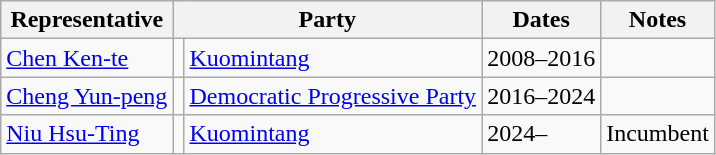<table class=wikitable>
<tr valign=bottom>
<th>Representative</th>
<th colspan="2">Party</th>
<th>Dates</th>
<th>Notes</th>
</tr>
<tr>
<td><a href='#'>Chen Ken-te</a></td>
<td bgcolor=></td>
<td><a href='#'>Kuomintang</a></td>
<td>2008–2016</td>
<td></td>
</tr>
<tr>
<td><a href='#'>Cheng Yun-peng</a></td>
<td bgcolor=></td>
<td><a href='#'>Democratic Progressive Party</a></td>
<td>2016–2024</td>
<td></td>
</tr>
<tr>
<td><a href='#'>Niu Hsu-Ting</a></td>
<td bgcolor=></td>
<td><a href='#'>Kuomintang</a></td>
<td>2024–</td>
<td>Incumbent</td>
</tr>
</table>
